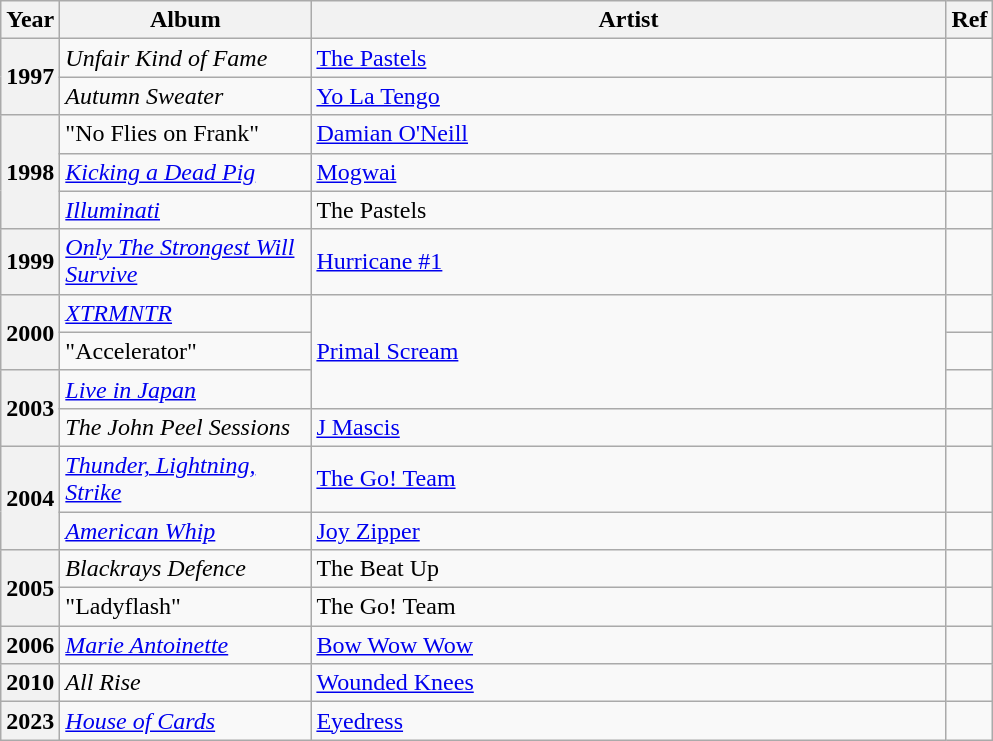<table class="wikitable plainrowheaders" style="text-align:left">
<tr>
<th scope="col" style="width:2em">Year</th>
<th scope="col" style="width:10em">Album</th>
<th scope="col" style="width:26em">Artist</th>
<th scope="col">Ref</th>
</tr>
<tr>
<th rowspan="2" scope="row">1997</th>
<td><em>Unfair Kind of Fame</em></td>
<td><a href='#'>The Pastels</a></td>
<td style="text-align:center"></td>
</tr>
<tr>
<td><em>Autumn Sweater</em></td>
<td><a href='#'>Yo La Tengo</a></td>
<td style="text-align:center"></td>
</tr>
<tr>
<th rowspan="3" scope="row">1998</th>
<td>"No Flies on Frank"</td>
<td><a href='#'>Damian O'Neill</a></td>
<td style="text-align:center"></td>
</tr>
<tr>
<td><em><a href='#'>Kicking a Dead Pig</a></em></td>
<td><a href='#'>Mogwai</a></td>
<td style="text-align:center"></td>
</tr>
<tr>
<td><em><a href='#'>Illuminati</a></em></td>
<td>The Pastels</td>
<td style="text-align:center"></td>
</tr>
<tr>
<th scope="row">1999</th>
<td><em><a href='#'>Only The Strongest Will Survive</a></em></td>
<td><a href='#'>Hurricane #1</a></td>
<td style="text-align:center"></td>
</tr>
<tr>
<th rowspan="2" scope="row">2000</th>
<td><em><a href='#'>XTRMNTR</a></em></td>
<td rowspan="3"><a href='#'>Primal Scream</a></td>
<td style="text-align:center"></td>
</tr>
<tr>
<td>"Accelerator"</td>
<td style="text-align:center"></td>
</tr>
<tr>
<th rowspan="2" scope="row">2003</th>
<td><em><a href='#'>Live in Japan</a></em></td>
<td style="text-align:center"></td>
</tr>
<tr>
<td><em>The John Peel Sessions</em></td>
<td><a href='#'>J Mascis</a></td>
<td style="text-align:center;"></td>
</tr>
<tr>
<th rowspan="2" scope="row">2004</th>
<td><em><a href='#'>Thunder, Lightning, Strike</a></em></td>
<td><a href='#'>The Go! Team</a></td>
<td style="text-align:center"></td>
</tr>
<tr>
<td><em><a href='#'>American Whip</a></em></td>
<td><a href='#'>Joy Zipper</a></td>
<td style="text-align:center"></td>
</tr>
<tr>
<th rowspan="2" scope="row">2005</th>
<td><em>Blackrays Defence</em></td>
<td>The Beat Up</td>
<td style="text-align:center"></td>
</tr>
<tr>
<td>"Ladyflash"</td>
<td>The Go! Team</td>
<td style="text-align:center"></td>
</tr>
<tr>
<th scope="row">2006</th>
<td><em><a href='#'>Marie Antoinette</a></em></td>
<td><a href='#'>Bow Wow Wow</a></td>
<td style="text-align:center"></td>
</tr>
<tr>
<th scope="row">2010</th>
<td><em>All Rise</em></td>
<td><a href='#'>Wounded Knees</a></td>
<td style="text-align:center"></td>
</tr>
<tr>
<th scope="row">2023</th>
<td><em><a href='#'>House of Cards</a></em></td>
<td><a href='#'>Eyedress</a></td>
<td style="text-align:center"></td>
</tr>
</table>
